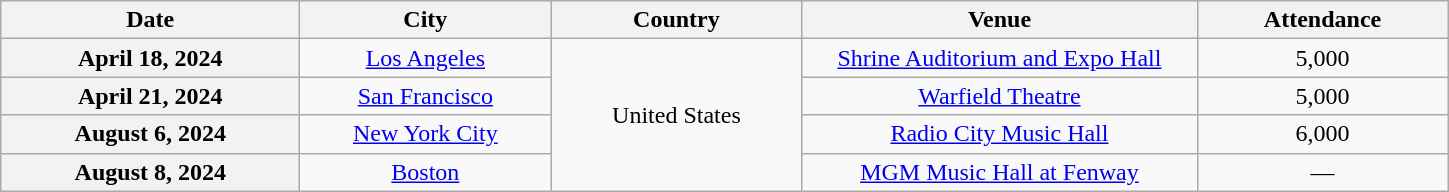<table class="wikitable plainrowheaders" style="text-align:center">
<tr>
<th scope="col" style="width:12em">Date</th>
<th scope="col" style="width:10em">City</th>
<th scope="col" style="width:10em">Country</th>
<th scope="col" style="width:16em">Venue</th>
<th scope="col" style="width:10em">Attendance</th>
</tr>
<tr>
<th scope="row" style="text-align:center">April 18, 2024</th>
<td><a href='#'>Los Angeles</a></td>
<td rowspan="4">United States</td>
<td><a href='#'>Shrine Auditorium and Expo Hall</a></td>
<td>5,000</td>
</tr>
<tr>
<th scope="row" style="text-align:center">April 21, 2024</th>
<td><a href='#'>San Francisco</a></td>
<td><a href='#'>Warfield Theatre</a></td>
<td>5,000</td>
</tr>
<tr>
<th scope="row" style="text-align:center">August 6, 2024</th>
<td><a href='#'>New York City</a></td>
<td><a href='#'>Radio City Music Hall</a></td>
<td>6,000</td>
</tr>
<tr>
<th scope="row" style="text-align:center">August 8, 2024</th>
<td><a href='#'>Boston</a></td>
<td><a href='#'>MGM Music Hall at Fenway</a></td>
<td>—</td>
</tr>
</table>
